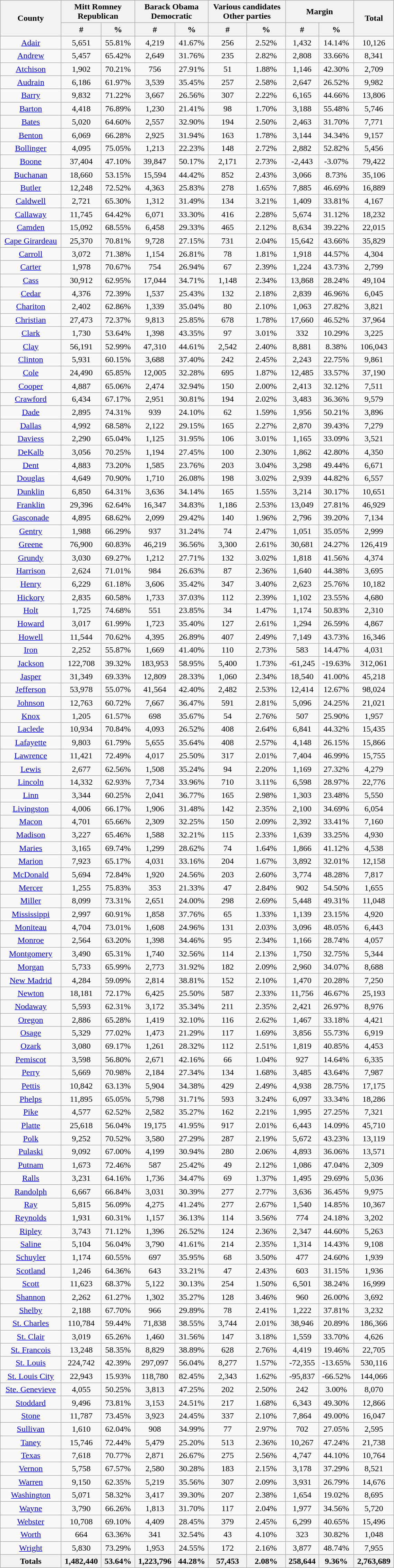<table width="60%" class="wikitable sortable">
<tr>
<th rowspan="2">County</th>
<th colspan="2">Mitt Romney<br>Republican</th>
<th colspan="2">Barack Obama<br>Democratic</th>
<th colspan="2">Various candidates<br>Other parties</th>
<th colspan="2">Margin</th>
<th rowspan="2">Total</th>
</tr>
<tr>
<th style="text-align:center;" data-sort-type="number">#</th>
<th style="text-align:center;" data-sort-type="number">%</th>
<th style="text-align:center;" data-sort-type="number">#</th>
<th style="text-align:center;" data-sort-type="number">%</th>
<th style="text-align:center;" data-sort-type="number">#</th>
<th style="text-align:center;" data-sort-type="number">%</th>
<th style="text-align:center;" data-sort-type="number">#</th>
<th style="text-align:center;" data-sort-type="number">%</th>
</tr>
<tr style="text-align:center;">
<td><a href='#'>Adair</a></td>
<td>5,651</td>
<td>55.81%</td>
<td>4,219</td>
<td>41.67%</td>
<td>256</td>
<td>2.52%</td>
<td>1,432</td>
<td>14.14%</td>
<td>10,126</td>
</tr>
<tr style="text-align:center;">
<td><a href='#'>Andrew</a></td>
<td>5,457</td>
<td>65.42%</td>
<td>2,649</td>
<td>31.76%</td>
<td>235</td>
<td>2.82%</td>
<td>2,808</td>
<td>33.66%</td>
<td>8,341</td>
</tr>
<tr style="text-align:center;">
<td><a href='#'>Atchison</a></td>
<td>1,902</td>
<td>70.21%</td>
<td>756</td>
<td>27.91%</td>
<td>51</td>
<td>1.88%</td>
<td>1,146</td>
<td>42.30%</td>
<td>2,709</td>
</tr>
<tr style="text-align:center;">
<td><a href='#'>Audrain</a></td>
<td>6,186</td>
<td>61.97%</td>
<td>3,539</td>
<td>35.45%</td>
<td>257</td>
<td>2.58%</td>
<td>2,647</td>
<td>26.52%</td>
<td>9,982</td>
</tr>
<tr style="text-align:center;">
<td><a href='#'>Barry</a></td>
<td>9,832</td>
<td>71.22%</td>
<td>3,667</td>
<td>26.56%</td>
<td>307</td>
<td>2.22%</td>
<td>6,165</td>
<td>44.66%</td>
<td>13,806</td>
</tr>
<tr style="text-align:center;">
<td><a href='#'>Barton</a></td>
<td>4,418</td>
<td>76.89%</td>
<td>1,230</td>
<td>21.41%</td>
<td>98</td>
<td>1.70%</td>
<td>3,188</td>
<td>55.48%</td>
<td>5,746</td>
</tr>
<tr style="text-align:center;">
<td><a href='#'>Bates</a></td>
<td>5,020</td>
<td>64.60%</td>
<td>2,557</td>
<td>32.90%</td>
<td>194</td>
<td>2.50%</td>
<td>2,463</td>
<td>31.70%</td>
<td>7,771</td>
</tr>
<tr style="text-align:center;">
<td><a href='#'>Benton</a></td>
<td>6,069</td>
<td>66.28%</td>
<td>2,925</td>
<td>31.94%</td>
<td>163</td>
<td>1.78%</td>
<td>3,144</td>
<td>34.34%</td>
<td>9,157</td>
</tr>
<tr style="text-align:center;">
<td><a href='#'>Bollinger</a></td>
<td>4,095</td>
<td>75.05%</td>
<td>1,213</td>
<td>22.23%</td>
<td>148</td>
<td>2.72%</td>
<td>2,882</td>
<td>52.82%</td>
<td>5,456</td>
</tr>
<tr style="text-align:center;">
<td><a href='#'>Boone</a></td>
<td>37,404</td>
<td>47.10%</td>
<td>39,847</td>
<td>50.17%</td>
<td>2,171</td>
<td>2.73%</td>
<td>-2,443</td>
<td>-3.07%</td>
<td>79,422</td>
</tr>
<tr style="text-align:center;">
<td><a href='#'>Buchanan</a></td>
<td>18,660</td>
<td>53.15%</td>
<td>15,594</td>
<td>44.42%</td>
<td>852</td>
<td>2.43%</td>
<td>3,066</td>
<td>8.73%</td>
<td>35,106</td>
</tr>
<tr style="text-align:center;">
<td><a href='#'>Butler</a></td>
<td>12,248</td>
<td>72.52%</td>
<td>4,363</td>
<td>25.83%</td>
<td>278</td>
<td>1.65%</td>
<td>7,885</td>
<td>46.69%</td>
<td>16,889</td>
</tr>
<tr style="text-align:center;">
<td><a href='#'>Caldwell</a></td>
<td>2,721</td>
<td>65.30%</td>
<td>1,312</td>
<td>31.49%</td>
<td>134</td>
<td>3.21%</td>
<td>1,409</td>
<td>33.81%</td>
<td>4,167</td>
</tr>
<tr style="text-align:center;">
<td><a href='#'>Callaway</a></td>
<td>11,745</td>
<td>64.42%</td>
<td>6,071</td>
<td>33.30%</td>
<td>416</td>
<td>2.28%</td>
<td>5,674</td>
<td>31.12%</td>
<td>18,232</td>
</tr>
<tr style="text-align:center;">
<td><a href='#'>Camden</a></td>
<td>15,092</td>
<td>68.55%</td>
<td>6,458</td>
<td>29.33%</td>
<td>465</td>
<td>2.12%</td>
<td>8,634</td>
<td>39.22%</td>
<td>22,015</td>
</tr>
<tr style="text-align:center;">
<td><a href='#'>Cape Girardeau</a></td>
<td>25,370</td>
<td>70.81%</td>
<td>9,728</td>
<td>27.15%</td>
<td>731</td>
<td>2.04%</td>
<td>15,642</td>
<td>43.66%</td>
<td>35,829</td>
</tr>
<tr style="text-align:center;">
<td><a href='#'>Carroll</a></td>
<td>3,072</td>
<td>71.38%</td>
<td>1,154</td>
<td>26.81%</td>
<td>78</td>
<td>1.81%</td>
<td>1,918</td>
<td>44.57%</td>
<td>4,304</td>
</tr>
<tr style="text-align:center;">
<td><a href='#'>Carter</a></td>
<td>1,978</td>
<td>70.67%</td>
<td>754</td>
<td>26.94%</td>
<td>67</td>
<td>2.39%</td>
<td>1,224</td>
<td>43.73%</td>
<td>2,799</td>
</tr>
<tr style="text-align:center;">
<td><a href='#'>Cass</a></td>
<td>30,912</td>
<td>62.95%</td>
<td>17,044</td>
<td>34.71%</td>
<td>1,148</td>
<td>2.34%</td>
<td>13,868</td>
<td>28.24%</td>
<td>49,104</td>
</tr>
<tr style="text-align:center;">
<td><a href='#'>Cedar</a></td>
<td>4,376</td>
<td>72.39%</td>
<td>1,537</td>
<td>25.43%</td>
<td>132</td>
<td>2.18%</td>
<td>2,839</td>
<td>46.96%</td>
<td>6,045</td>
</tr>
<tr style="text-align:center;">
<td><a href='#'>Chariton</a></td>
<td>2,402</td>
<td>62.86%</td>
<td>1,339</td>
<td>35.04%</td>
<td>80</td>
<td>2.10%</td>
<td>1,063</td>
<td>27.82%</td>
<td>3,821</td>
</tr>
<tr style="text-align:center;">
<td><a href='#'>Christian</a></td>
<td>27,473</td>
<td>72.37%</td>
<td>9,813</td>
<td>25.85%</td>
<td>678</td>
<td>1.78%</td>
<td>17,660</td>
<td>46.52%</td>
<td>37,964</td>
</tr>
<tr style="text-align:center;">
<td><a href='#'>Clark</a></td>
<td>1,730</td>
<td>53.64%</td>
<td>1,398</td>
<td>43.35%</td>
<td>97</td>
<td>3.01%</td>
<td>332</td>
<td>10.29%</td>
<td>3,225</td>
</tr>
<tr style="text-align:center;">
<td><a href='#'>Clay</a></td>
<td>56,191</td>
<td>52.99%</td>
<td>47,310</td>
<td>44.61%</td>
<td>2,542</td>
<td>2.40%</td>
<td>8,881</td>
<td>8.38%</td>
<td>106,043</td>
</tr>
<tr style="text-align:center;">
<td><a href='#'>Clinton</a></td>
<td>5,931</td>
<td>60.15%</td>
<td>3,688</td>
<td>37.40%</td>
<td>242</td>
<td>2.45%</td>
<td>2,243</td>
<td>22.75%</td>
<td>9,861</td>
</tr>
<tr style="text-align:center;">
<td><a href='#'>Cole</a></td>
<td>24,490</td>
<td>65.85%</td>
<td>12,005</td>
<td>32.28%</td>
<td>695</td>
<td>1.87%</td>
<td>12,485</td>
<td>33.57%</td>
<td>37,190</td>
</tr>
<tr style="text-align:center;">
<td><a href='#'>Cooper</a></td>
<td>4,887</td>
<td>65.06%</td>
<td>2,474</td>
<td>32.94%</td>
<td>150</td>
<td>2.00%</td>
<td>2,413</td>
<td>32.12%</td>
<td>7,511</td>
</tr>
<tr style="text-align:center;">
<td><a href='#'>Crawford</a></td>
<td>6,434</td>
<td>67.17%</td>
<td>2,951</td>
<td>30.81%</td>
<td>194</td>
<td>2.02%</td>
<td>3,483</td>
<td>36.36%</td>
<td>9,579</td>
</tr>
<tr style="text-align:center;">
<td><a href='#'>Dade</a></td>
<td>2,895</td>
<td>74.31%</td>
<td>939</td>
<td>24.10%</td>
<td>62</td>
<td>1.59%</td>
<td>1,956</td>
<td>50.21%</td>
<td>3,896</td>
</tr>
<tr style="text-align:center;">
<td><a href='#'>Dallas</a></td>
<td>4,992</td>
<td>68.58%</td>
<td>2,122</td>
<td>29.15%</td>
<td>165</td>
<td>2.27%</td>
<td>2,870</td>
<td>39.43%</td>
<td>7,279</td>
</tr>
<tr style="text-align:center;">
<td><a href='#'>Daviess</a></td>
<td>2,290</td>
<td>65.04%</td>
<td>1,125</td>
<td>31.95%</td>
<td>106</td>
<td>3.01%</td>
<td>1,165</td>
<td>33.09%</td>
<td>3,521</td>
</tr>
<tr style="text-align:center;">
<td><a href='#'>DeKalb</a></td>
<td>3,056</td>
<td>70.25%</td>
<td>1,194</td>
<td>27.45%</td>
<td>100</td>
<td>2.30%</td>
<td>1,862</td>
<td>42.80%</td>
<td>4,350</td>
</tr>
<tr style="text-align:center;">
<td><a href='#'>Dent</a></td>
<td>4,883</td>
<td>73.20%</td>
<td>1,585</td>
<td>23.76%</td>
<td>203</td>
<td>3.04%</td>
<td>3,298</td>
<td>49.44%</td>
<td>6,671</td>
</tr>
<tr style="text-align:center;">
<td><a href='#'>Douglas</a></td>
<td>4,649</td>
<td>70.90%</td>
<td>1,710</td>
<td>26.08%</td>
<td>198</td>
<td>3.02%</td>
<td>2,939</td>
<td>44.82%</td>
<td>6,557</td>
</tr>
<tr style="text-align:center;">
<td><a href='#'>Dunklin</a></td>
<td>6,850</td>
<td>64.31%</td>
<td>3,636</td>
<td>34.14%</td>
<td>165</td>
<td>1.55%</td>
<td>3,214</td>
<td>30.17%</td>
<td>10,651</td>
</tr>
<tr style="text-align:center;">
<td><a href='#'>Franklin</a></td>
<td>29,396</td>
<td>62.64%</td>
<td>16,347</td>
<td>34.83%</td>
<td>1,186</td>
<td>2.53%</td>
<td>13,049</td>
<td>27.81%</td>
<td>46,929</td>
</tr>
<tr style="text-align:center;">
<td><a href='#'>Gasconade</a></td>
<td>4,895</td>
<td>68.62%</td>
<td>2,099</td>
<td>29.42%</td>
<td>140</td>
<td>1.96%</td>
<td>2,796</td>
<td>39.20%</td>
<td>7,134</td>
</tr>
<tr style="text-align:center;">
<td><a href='#'>Gentry</a></td>
<td>1,988</td>
<td>66.29%</td>
<td>937</td>
<td>31.24%</td>
<td>74</td>
<td>2.47%</td>
<td>1,051</td>
<td>35.05%</td>
<td>2,999</td>
</tr>
<tr style="text-align:center;">
<td><a href='#'>Greene</a></td>
<td>76,900</td>
<td>60.83%</td>
<td>46,219</td>
<td>36.56%</td>
<td>3,300</td>
<td>2.61%</td>
<td>30,681</td>
<td>24.27%</td>
<td>126,419</td>
</tr>
<tr style="text-align:center;">
<td><a href='#'>Grundy</a></td>
<td>3,030</td>
<td>69.27%</td>
<td>1,212</td>
<td>27.71%</td>
<td>132</td>
<td>3.02%</td>
<td>1,818</td>
<td>41.56%</td>
<td>4,374</td>
</tr>
<tr style="text-align:center;">
<td><a href='#'>Harrison</a></td>
<td>2,624</td>
<td>71.01%</td>
<td>984</td>
<td>26.63%</td>
<td>87</td>
<td>2.36%</td>
<td>1,640</td>
<td>44.38%</td>
<td>3,695</td>
</tr>
<tr style="text-align:center;">
<td><a href='#'>Henry</a></td>
<td>6,229</td>
<td>61.18%</td>
<td>3,606</td>
<td>35.42%</td>
<td>347</td>
<td>3.40%</td>
<td>2,623</td>
<td>25.76%</td>
<td>10,182</td>
</tr>
<tr style="text-align:center;">
<td><a href='#'>Hickory</a></td>
<td>2,835</td>
<td>60.58%</td>
<td>1,733</td>
<td>37.03%</td>
<td>112</td>
<td>2.39%</td>
<td>1,102</td>
<td>23.55%</td>
<td>4,680</td>
</tr>
<tr style="text-align:center;">
<td><a href='#'>Holt</a></td>
<td>1,725</td>
<td>74.68%</td>
<td>551</td>
<td>23.85%</td>
<td>34</td>
<td>1.47%</td>
<td>1,174</td>
<td>50.83%</td>
<td>2,310</td>
</tr>
<tr style="text-align:center;">
<td><a href='#'>Howard</a></td>
<td>3,017</td>
<td>61.99%</td>
<td>1,723</td>
<td>35.40%</td>
<td>127</td>
<td>2.61%</td>
<td>1,294</td>
<td>26.59%</td>
<td>4,867</td>
</tr>
<tr style="text-align:center;">
<td><a href='#'>Howell</a></td>
<td>11,544</td>
<td>70.62%</td>
<td>4,395</td>
<td>26.89%</td>
<td>407</td>
<td>2.49%</td>
<td>7,149</td>
<td>43.73%</td>
<td>16,346</td>
</tr>
<tr style="text-align:center;">
<td><a href='#'>Iron</a></td>
<td>2,252</td>
<td>55.87%</td>
<td>1,669</td>
<td>41.40%</td>
<td>110</td>
<td>2.73%</td>
<td>583</td>
<td>14.47%</td>
<td>4,031</td>
</tr>
<tr style="text-align:center;">
<td><a href='#'>Jackson</a></td>
<td>122,708</td>
<td>39.32%</td>
<td>183,953</td>
<td>58.95%</td>
<td>5,400</td>
<td>1.73%</td>
<td>-61,245</td>
<td>-19.63%</td>
<td>312,061</td>
</tr>
<tr style="text-align:center;">
<td><a href='#'>Jasper</a></td>
<td>31,349</td>
<td>69.33%</td>
<td>12,809</td>
<td>28.33%</td>
<td>1,060</td>
<td>2.34%</td>
<td>18,540</td>
<td>41.00%</td>
<td>45,218</td>
</tr>
<tr style="text-align:center;">
<td><a href='#'>Jefferson</a></td>
<td>53,978</td>
<td>55.07%</td>
<td>41,564</td>
<td>42.40%</td>
<td>2,482</td>
<td>2.53%</td>
<td>12,414</td>
<td>12.67%</td>
<td>98,024</td>
</tr>
<tr style="text-align:center;">
<td><a href='#'>Johnson</a></td>
<td>12,763</td>
<td>60.72%</td>
<td>7,667</td>
<td>36.47%</td>
<td>591</td>
<td>2.81%</td>
<td>5,096</td>
<td>24.25%</td>
<td>21,021</td>
</tr>
<tr style="text-align:center;">
<td><a href='#'>Knox</a></td>
<td>1,205</td>
<td>61.57%</td>
<td>698</td>
<td>35.67%</td>
<td>54</td>
<td>2.76%</td>
<td>507</td>
<td>25.90%</td>
<td>1,957</td>
</tr>
<tr style="text-align:center;">
<td><a href='#'>Laclede</a></td>
<td>10,934</td>
<td>70.84%</td>
<td>4,093</td>
<td>26.52%</td>
<td>408</td>
<td>2.64%</td>
<td>6,841</td>
<td>44.32%</td>
<td>15,435</td>
</tr>
<tr style="text-align:center;">
<td><a href='#'>Lafayette</a></td>
<td>9,803</td>
<td>61.79%</td>
<td>5,655</td>
<td>35.64%</td>
<td>408</td>
<td>2.57%</td>
<td>4,148</td>
<td>26.15%</td>
<td>15,866</td>
</tr>
<tr style="text-align:center;">
<td><a href='#'>Lawrence</a></td>
<td>11,421</td>
<td>72.49%</td>
<td>4,017</td>
<td>25.50%</td>
<td>317</td>
<td>2.01%</td>
<td>7,404</td>
<td>46.99%</td>
<td>15,755</td>
</tr>
<tr style="text-align:center;">
<td><a href='#'>Lewis</a></td>
<td>2,677</td>
<td>62.56%</td>
<td>1,508</td>
<td>35.24%</td>
<td>94</td>
<td>2.20%</td>
<td>1,169</td>
<td>27.32%</td>
<td>4,279</td>
</tr>
<tr style="text-align:center;">
<td><a href='#'>Lincoln</a></td>
<td>14,332</td>
<td>62.93%</td>
<td>7,734</td>
<td>33.96%</td>
<td>710</td>
<td>3.11%</td>
<td>6,598</td>
<td>28.97%</td>
<td>22,776</td>
</tr>
<tr style="text-align:center;">
<td><a href='#'>Linn</a></td>
<td>3,344</td>
<td>60.25%</td>
<td>2,041</td>
<td>36.77%</td>
<td>165</td>
<td>2.98%</td>
<td>1,303</td>
<td>23.48%</td>
<td>5,550</td>
</tr>
<tr style="text-align:center;">
<td><a href='#'>Livingston</a></td>
<td>4,006</td>
<td>66.17%</td>
<td>1,906</td>
<td>31.48%</td>
<td>142</td>
<td>2.35%</td>
<td>2,100</td>
<td>34.69%</td>
<td>6,054</td>
</tr>
<tr style="text-align:center;">
<td><a href='#'>Macon</a></td>
<td>4,701</td>
<td>65.66%</td>
<td>2,309</td>
<td>32.25%</td>
<td>150</td>
<td>2.09%</td>
<td>2,392</td>
<td>33.41%</td>
<td>7,160</td>
</tr>
<tr style="text-align:center;">
<td><a href='#'>Madison</a></td>
<td>3,227</td>
<td>65.46%</td>
<td>1,588</td>
<td>32.21%</td>
<td>115</td>
<td>2.33%</td>
<td>1,639</td>
<td>33.25%</td>
<td>4,930</td>
</tr>
<tr style="text-align:center;">
<td><a href='#'>Maries</a></td>
<td>3,165</td>
<td>69.74%</td>
<td>1,299</td>
<td>28.62%</td>
<td>74</td>
<td>1.64%</td>
<td>1,866</td>
<td>41.12%</td>
<td>4,538</td>
</tr>
<tr style="text-align:center;">
<td><a href='#'>Marion</a></td>
<td>7,923</td>
<td>65.17%</td>
<td>4,031</td>
<td>33.16%</td>
<td>204</td>
<td>1.67%</td>
<td>3,892</td>
<td>32.01%</td>
<td>12,158</td>
</tr>
<tr style="text-align:center;">
<td><a href='#'>McDonald</a></td>
<td>5,694</td>
<td>72.84%</td>
<td>1,920</td>
<td>24.56%</td>
<td>203</td>
<td>2.60%</td>
<td>3,774</td>
<td>48.28%</td>
<td>7,817</td>
</tr>
<tr style="text-align:center;">
<td><a href='#'>Mercer</a></td>
<td>1,255</td>
<td>75.83%</td>
<td>353</td>
<td>21.33%</td>
<td>47</td>
<td>2.84%</td>
<td>902</td>
<td>54.50%</td>
<td>1,655</td>
</tr>
<tr style="text-align:center;">
<td><a href='#'>Miller</a></td>
<td>8,099</td>
<td>73.31%</td>
<td>2,651</td>
<td>24.00%</td>
<td>298</td>
<td>2.69%</td>
<td>5,448</td>
<td>49.31%</td>
<td>11,048</td>
</tr>
<tr style="text-align:center;">
<td><a href='#'>Mississippi</a></td>
<td>2,997</td>
<td>60.91%</td>
<td>1,858</td>
<td>37.76%</td>
<td>65</td>
<td>1.33%</td>
<td>1,139</td>
<td>23.15%</td>
<td>4,920</td>
</tr>
<tr style="text-align:center;">
<td><a href='#'>Moniteau</a></td>
<td>4,704</td>
<td>73.01%</td>
<td>1,608</td>
<td>24.96%</td>
<td>131</td>
<td>2.03%</td>
<td>3,096</td>
<td>48.05%</td>
<td>6,443</td>
</tr>
<tr style="text-align:center;">
<td><a href='#'>Monroe</a></td>
<td>2,564</td>
<td>63.20%</td>
<td>1,398</td>
<td>34.46%</td>
<td>95</td>
<td>2.34%</td>
<td>1,166</td>
<td>28.74%</td>
<td>4,057</td>
</tr>
<tr style="text-align:center;">
<td><a href='#'>Montgomery</a></td>
<td>3,490</td>
<td>65.31%</td>
<td>1,740</td>
<td>32.56%</td>
<td>114</td>
<td>2.13%</td>
<td>1,750</td>
<td>32.75%</td>
<td>5,344</td>
</tr>
<tr style="text-align:center;">
<td><a href='#'>Morgan</a></td>
<td>5,733</td>
<td>65.99%</td>
<td>2,773</td>
<td>31.92%</td>
<td>182</td>
<td>2.09%</td>
<td>2,960</td>
<td>34.07%</td>
<td>8,688</td>
</tr>
<tr style="text-align:center;">
<td><a href='#'>New Madrid</a></td>
<td>4,284</td>
<td>59.09%</td>
<td>2,814</td>
<td>38.81%</td>
<td>152</td>
<td>2.10%</td>
<td>1,470</td>
<td>20.28%</td>
<td>7,250</td>
</tr>
<tr style="text-align:center;">
<td><a href='#'>Newton</a></td>
<td>18,181</td>
<td>72.17%</td>
<td>6,425</td>
<td>25.50%</td>
<td>587</td>
<td>2.33%</td>
<td>11,756</td>
<td>46.67%</td>
<td>25,193</td>
</tr>
<tr style="text-align:center;">
<td><a href='#'>Nodaway</a></td>
<td>5,593</td>
<td>62.31%</td>
<td>3,172</td>
<td>35.34%</td>
<td>211</td>
<td>2.35%</td>
<td>2,421</td>
<td>26.97%</td>
<td>8,976</td>
</tr>
<tr style="text-align:center;">
<td><a href='#'>Oregon</a></td>
<td>2,886</td>
<td>65.28%</td>
<td>1,419</td>
<td>32.10%</td>
<td>116</td>
<td>2.62%</td>
<td>1,467</td>
<td>33.18%</td>
<td>4,421</td>
</tr>
<tr style="text-align:center;">
<td><a href='#'>Osage</a></td>
<td>5,329</td>
<td>77.02%</td>
<td>1,473</td>
<td>21.29%</td>
<td>117</td>
<td>1.69%</td>
<td>3,856</td>
<td>55.73%</td>
<td>6,919</td>
</tr>
<tr style="text-align:center;">
<td><a href='#'>Ozark</a></td>
<td>3,080</td>
<td>69.17%</td>
<td>1,261</td>
<td>28.32%</td>
<td>112</td>
<td>2.51%</td>
<td>1,819</td>
<td>40.85%</td>
<td>4,453</td>
</tr>
<tr style="text-align:center;">
<td><a href='#'>Pemiscot</a></td>
<td>3,598</td>
<td>56.80%</td>
<td>2,671</td>
<td>42.16%</td>
<td>66</td>
<td>1.04%</td>
<td>927</td>
<td>14.64%</td>
<td>6,335</td>
</tr>
<tr style="text-align:center;">
<td><a href='#'>Perry</a></td>
<td>5,669</td>
<td>70.98%</td>
<td>2,184</td>
<td>27.34%</td>
<td>134</td>
<td>1.68%</td>
<td>3,485</td>
<td>43.64%</td>
<td>7,987</td>
</tr>
<tr style="text-align:center;">
<td><a href='#'>Pettis</a></td>
<td>10,842</td>
<td>63.13%</td>
<td>5,904</td>
<td>34.38%</td>
<td>429</td>
<td>2.49%</td>
<td>4,938</td>
<td>28.75%</td>
<td>17,175</td>
</tr>
<tr style="text-align:center;">
<td><a href='#'>Phelps</a></td>
<td>11,895</td>
<td>65.05%</td>
<td>5,798</td>
<td>31.71%</td>
<td>593</td>
<td>3.24%</td>
<td>6,097</td>
<td>33.34%</td>
<td>18,286</td>
</tr>
<tr style="text-align:center;">
<td><a href='#'>Pike</a></td>
<td>4,577</td>
<td>62.52%</td>
<td>2,582</td>
<td>35.27%</td>
<td>162</td>
<td>2.21%</td>
<td>1,995</td>
<td>27.25%</td>
<td>7,321</td>
</tr>
<tr style="text-align:center;">
<td><a href='#'>Platte</a></td>
<td>25,618</td>
<td>56.04%</td>
<td>19,175</td>
<td>41.95%</td>
<td>917</td>
<td>2.01%</td>
<td>6,443</td>
<td>14.09%</td>
<td>45,710</td>
</tr>
<tr style="text-align:center;">
<td><a href='#'>Polk</a></td>
<td>9,252</td>
<td>70.52%</td>
<td>3,580</td>
<td>27.29%</td>
<td>287</td>
<td>2.19%</td>
<td>5,672</td>
<td>43.23%</td>
<td>13,119</td>
</tr>
<tr style="text-align:center;">
<td><a href='#'>Pulaski</a></td>
<td>9,092</td>
<td>67.00%</td>
<td>4,199</td>
<td>30.94%</td>
<td>280</td>
<td>2.06%</td>
<td>4,893</td>
<td>36.06%</td>
<td>13,571</td>
</tr>
<tr style="text-align:center;">
<td><a href='#'>Putnam</a></td>
<td>1,673</td>
<td>72.46%</td>
<td>587</td>
<td>25.42%</td>
<td>49</td>
<td>2.12%</td>
<td>1,086</td>
<td>47.04%</td>
<td>2,309</td>
</tr>
<tr style="text-align:center;">
<td><a href='#'>Ralls</a></td>
<td>3,231</td>
<td>64.16%</td>
<td>1,736</td>
<td>34.47%</td>
<td>69</td>
<td>1.37%</td>
<td>1,495</td>
<td>29.69%</td>
<td>5,036</td>
</tr>
<tr style="text-align:center;">
<td><a href='#'>Randolph</a></td>
<td>6,667</td>
<td>66.84%</td>
<td>3,031</td>
<td>30.39%</td>
<td>277</td>
<td>2.77%</td>
<td>3,636</td>
<td>36.45%</td>
<td>9,975</td>
</tr>
<tr style="text-align:center;">
<td><a href='#'>Ray</a></td>
<td>5,815</td>
<td>56.09%</td>
<td>4,275</td>
<td>41.24%</td>
<td>277</td>
<td>2.67%</td>
<td>1,540</td>
<td>14.85%</td>
<td>10,367</td>
</tr>
<tr style="text-align:center;">
<td><a href='#'>Reynolds</a></td>
<td>1,931</td>
<td>60.31%</td>
<td>1,157</td>
<td>36.13%</td>
<td>114</td>
<td>3.56%</td>
<td>774</td>
<td>24.18%</td>
<td>3,202</td>
</tr>
<tr style="text-align:center;">
<td><a href='#'>Ripley</a></td>
<td>3,743</td>
<td>71.12%</td>
<td>1,396</td>
<td>26.52%</td>
<td>124</td>
<td>2.36%</td>
<td>2,347</td>
<td>44.60%</td>
<td>5,263</td>
</tr>
<tr style="text-align:center;">
<td><a href='#'>Saline</a></td>
<td>5,104</td>
<td>56.04%</td>
<td>3,790</td>
<td>41.61%</td>
<td>214</td>
<td>2.35%</td>
<td>1,314</td>
<td>14.43%</td>
<td>9,108</td>
</tr>
<tr style="text-align:center;">
<td><a href='#'>Schuyler</a></td>
<td>1,174</td>
<td>60.55%</td>
<td>697</td>
<td>35.95%</td>
<td>68</td>
<td>3.50%</td>
<td>477</td>
<td>24.60%</td>
<td>1,939</td>
</tr>
<tr style="text-align:center;">
<td><a href='#'>Scotland</a></td>
<td>1,246</td>
<td>64.36%</td>
<td>643</td>
<td>33.21%</td>
<td>47</td>
<td>2.43%</td>
<td>603</td>
<td>31.15%</td>
<td>1,936</td>
</tr>
<tr style="text-align:center;">
<td><a href='#'>Scott</a></td>
<td>11,623</td>
<td>68.37%</td>
<td>5,122</td>
<td>30.13%</td>
<td>254</td>
<td>1.50%</td>
<td>6,501</td>
<td>38.24%</td>
<td>16,999</td>
</tr>
<tr style="text-align:center;">
<td><a href='#'>Shannon</a></td>
<td>2,262</td>
<td>61.27%</td>
<td>1,302</td>
<td>35.27%</td>
<td>128</td>
<td>3.46%</td>
<td>960</td>
<td>26.00%</td>
<td>3,692</td>
</tr>
<tr style="text-align:center;">
<td><a href='#'>Shelby</a></td>
<td>2,188</td>
<td>67.70%</td>
<td>966</td>
<td>29.89%</td>
<td>78</td>
<td>2.41%</td>
<td>1,222</td>
<td>37.81%</td>
<td>3,232</td>
</tr>
<tr style="text-align:center;">
<td><a href='#'>St. Charles</a></td>
<td>110,784</td>
<td>59.44%</td>
<td>71,838</td>
<td>38.55%</td>
<td>3,744</td>
<td>2.01%</td>
<td>38,946</td>
<td>20.89%</td>
<td>186,366</td>
</tr>
<tr style="text-align:center;">
<td><a href='#'>St. Clair</a></td>
<td>3,019</td>
<td>65.26%</td>
<td>1,460</td>
<td>31.56%</td>
<td>147</td>
<td>3.18%</td>
<td>1,559</td>
<td>33.70%</td>
<td>4,626</td>
</tr>
<tr style="text-align:center;">
<td><a href='#'>St. Francois</a></td>
<td>13,248</td>
<td>58.35%</td>
<td>8,829</td>
<td>38.89%</td>
<td>628</td>
<td>2.76%</td>
<td>4,419</td>
<td>19.46%</td>
<td>22,705</td>
</tr>
<tr style="text-align:center;">
<td><a href='#'>St. Louis</a></td>
<td>224,742</td>
<td>42.39%</td>
<td>297,097</td>
<td>56.04%</td>
<td>8,277</td>
<td>1.57%</td>
<td>-72,355</td>
<td>-13.65%</td>
<td>530,116</td>
</tr>
<tr style="text-align:center;">
<td><a href='#'>St. Louis City</a></td>
<td>22,943</td>
<td>15.93%</td>
<td>118,780</td>
<td>82.45%</td>
<td>2,343</td>
<td>1.62%</td>
<td>-95,837</td>
<td>-66.52%</td>
<td>144,066</td>
</tr>
<tr style="text-align:center;">
<td><a href='#'>Ste. Genevieve</a></td>
<td>4,055</td>
<td>50.25%</td>
<td>3,813</td>
<td>47.25%</td>
<td>202</td>
<td>2.50%</td>
<td>242</td>
<td>3.00%</td>
<td>8,070</td>
</tr>
<tr style="text-align:center;">
<td><a href='#'>Stoddard</a></td>
<td>9,496</td>
<td>73.81%</td>
<td>3,153</td>
<td>24.51%</td>
<td>217</td>
<td>1.68%</td>
<td>6,343</td>
<td>49.30%</td>
<td>12,866</td>
</tr>
<tr style="text-align:center;">
<td><a href='#'>Stone</a></td>
<td>11,787</td>
<td>73.45%</td>
<td>3,923</td>
<td>24.45%</td>
<td>337</td>
<td>2.10%</td>
<td>7,864</td>
<td>49.00%</td>
<td>16,047</td>
</tr>
<tr style="text-align:center;">
<td><a href='#'>Sullivan</a></td>
<td>1,610</td>
<td>62.04%</td>
<td>908</td>
<td>34.99%</td>
<td>77</td>
<td>2.97%</td>
<td>702</td>
<td>27.05%</td>
<td>2,595</td>
</tr>
<tr style="text-align:center;">
<td><a href='#'>Taney</a></td>
<td>15,746</td>
<td>72.44%</td>
<td>5,479</td>
<td>25.20%</td>
<td>513</td>
<td>2.36%</td>
<td>10,267</td>
<td>47.24%</td>
<td>21,738</td>
</tr>
<tr style="text-align:center;">
<td><a href='#'>Texas</a></td>
<td>7,618</td>
<td>70.77%</td>
<td>2,871</td>
<td>26.67%</td>
<td>275</td>
<td>2.56%</td>
<td>4,747</td>
<td>44.10%</td>
<td>10,764</td>
</tr>
<tr style="text-align:center;">
<td><a href='#'>Vernon</a></td>
<td>5,758</td>
<td>67.57%</td>
<td>2,580</td>
<td>30.28%</td>
<td>183</td>
<td>2.15%</td>
<td>3,178</td>
<td>37.29%</td>
<td>8,521</td>
</tr>
<tr style="text-align:center;">
<td><a href='#'>Warren</a></td>
<td>9,150</td>
<td>62.35%</td>
<td>5,219</td>
<td>35.56%</td>
<td>307</td>
<td>2.09%</td>
<td>3,931</td>
<td>26.79%</td>
<td>14,676</td>
</tr>
<tr style="text-align:center;">
<td><a href='#'>Washington</a></td>
<td>5,071</td>
<td>58.32%</td>
<td>3,417</td>
<td>39.30%</td>
<td>207</td>
<td>2.38%</td>
<td>1,654</td>
<td>19.02%</td>
<td>8,695</td>
</tr>
<tr style="text-align:center;">
<td><a href='#'>Wayne</a></td>
<td>3,790</td>
<td>66.26%</td>
<td>1,813</td>
<td>31.70%</td>
<td>117</td>
<td>2.04%</td>
<td>1,977</td>
<td>34.56%</td>
<td>5,720</td>
</tr>
<tr style="text-align:center;">
<td><a href='#'>Webster</a></td>
<td>10,708</td>
<td>69.10%</td>
<td>4,409</td>
<td>28.45%</td>
<td>379</td>
<td>2.45%</td>
<td>6,299</td>
<td>40.65%</td>
<td>15,496</td>
</tr>
<tr style="text-align:center;">
<td><a href='#'>Worth</a></td>
<td>664</td>
<td>63.36%</td>
<td>341</td>
<td>32.54%</td>
<td>43</td>
<td>4.10%</td>
<td>323</td>
<td>30.82%</td>
<td>1,048</td>
</tr>
<tr style="text-align:center;">
<td><a href='#'>Wright</a></td>
<td>5,830</td>
<td>73.29%</td>
<td>1,953</td>
<td>24.55%</td>
<td>172</td>
<td>2.16%</td>
<td>3,877</td>
<td>48.74%</td>
<td>7,955</td>
</tr>
<tr>
<th>Totals</th>
<th>1,482,440</th>
<th>53.64%</th>
<th>1,223,796</th>
<th>44.28%</th>
<th>57,453</th>
<th>2.08%</th>
<th>258,644</th>
<th>9.36%</th>
<th>2,763,689</th>
</tr>
</table>
